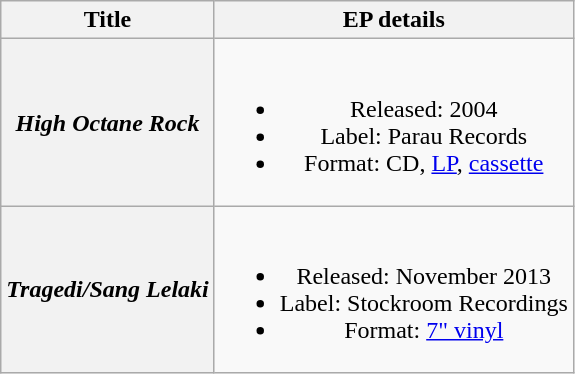<table class="wikitable plainrowheaders" style="text-align:center;">
<tr>
<th scope="col">Title</th>
<th scope="col">EP details</th>
</tr>
<tr>
<th scope="row"><em>High Octane Rock</em></th>
<td><br><ul><li>Released: 2004</li><li>Label: Parau Records</li><li>Format: CD, <a href='#'>LP</a>, <a href='#'>cassette</a></li></ul></td>
</tr>
<tr>
<th scope="row"><em>Tragedi/Sang Lelaki</em></th>
<td><br><ul><li>Released: November 2013</li><li>Label: Stockroom Recordings</li><li>Format: <a href='#'>7" vinyl</a></li></ul></td>
</tr>
</table>
